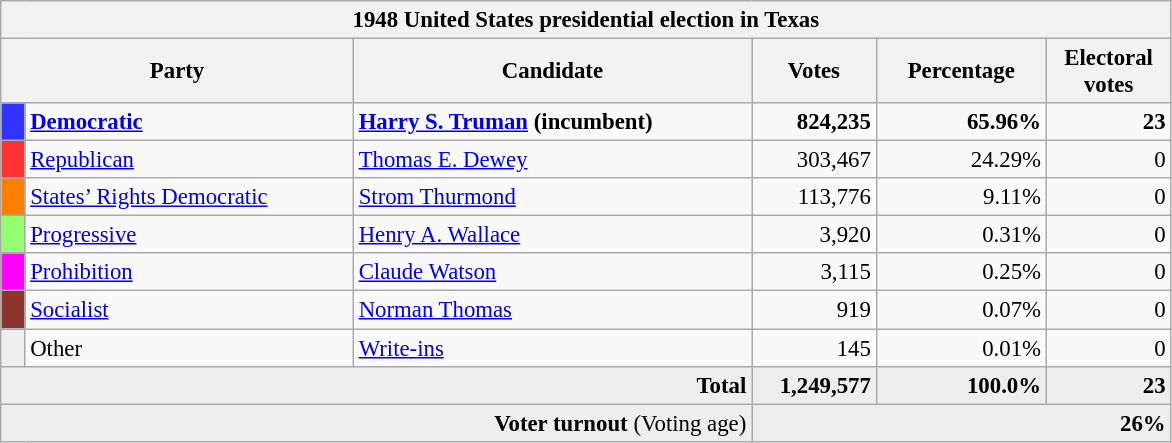<table class="wikitable nowrap" style="font-size: 95%;">
<tr>
<th colspan="6">1948 United States presidential election in Texas</th>
</tr>
<tr>
<th colspan="2" style="width: 15em">Party</th>
<th style="width: 17em">Candidate</th>
<th style="width: 5em">Votes</th>
<th style="width: 7em">Percentage</th>
<th style="width: 5em">Electoral votes</th>
</tr>
<tr>
<th style="background:#3333ff; width:3px;"></th>
<td style="width: 130px"><strong><a href='#'>Democratic</a></strong></td>
<td><strong><a href='#'>Harry S. Truman</a> (incumbent)</strong></td>
<td style="text-align:right;"><strong>824,235</strong></td>
<td style="text-align:right;"><strong>65.96%</strong></td>
<td style="text-align:right;"><strong>23</strong></td>
</tr>
<tr>
<th style="background:#ff3333; width:3px;"></th>
<td style="width: 130px"><a href='#'>Republican</a></td>
<td><a href='#'>Thomas E. Dewey</a></td>
<td style="text-align:right;">303,467</td>
<td style="text-align:right;">24.29%</td>
<td style="text-align:right;">0</td>
</tr>
<tr>
<th style="background:#FF7F00; width:3px;"></th>
<td style="width:130px"><a href='#'>States’ Rights Democratic</a></td>
<td><a href='#'>Strom Thurmond</a></td>
<td style="text-align:right;">113,776</td>
<td style="text-align:right;">9.11%</td>
<td style="text-align:right;">0</td>
</tr>
<tr>
<th style="background:#94FF70; width:3px;"></th>
<td style="width:130px"><a href='#'>Progressive</a></td>
<td><a href='#'>Henry A. Wallace</a></td>
<td style="text-align:right;">3,920</td>
<td style="text-align:right;">0.31%</td>
<td style="text-align:right;">0</td>
</tr>
<tr>
<th style="background:#FF00FF; width:3px;"></th>
<td style="width:130px"><a href='#'>Prohibition</a></td>
<td><a href='#'>Claude Watson</a></td>
<td style="text-align:right;">3,115</td>
<td style="text-align:right;">0.25%</td>
<td style="text-align:right;">0</td>
</tr>
<tr>
<th style="background:#8D342E; width:3px;"></th>
<td style="width:130px"><a href='#'>Socialist</a></td>
<td><a href='#'>Norman Thomas</a></td>
<td style="text-align:right;">919</td>
<td style="text-align:right;">0.07%</td>
<td style="text-align:right;">0</td>
</tr>
<tr>
<th style="background:#EEEEEE; width:3px;"></th>
<td style="width:130px">Other</td>
<td><a href='#'>Write-ins</a></td>
<td style="text-align:right;">145</td>
<td style="text-align:right;">0.01%</td>
<td style="text-align:right;">0</td>
</tr>
<tr style="background:#eee; text-align:right;">
<td colspan="3"><strong>Total</strong></td>
<td><strong>1,249,577</strong></td>
<td><strong>100.0%</strong></td>
<td><strong>23</strong></td>
</tr>
<tr bgcolor="#EEEEEE">
<td colspan="3" align="right"><strong>Voter turnout</strong> (Voting age)</td>
<td colspan="3" align="right"><strong>26%</strong></td>
</tr>
</table>
